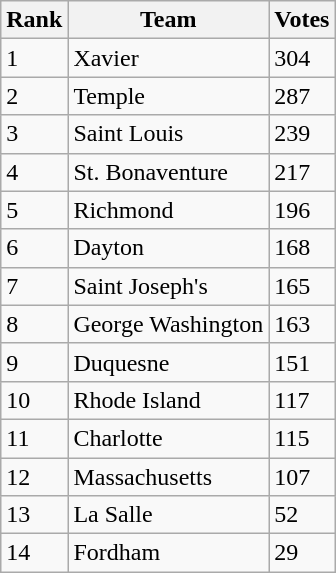<table class=wikitable>
<tr>
<th>Rank</th>
<th>Team</th>
<th>Votes</th>
</tr>
<tr>
<td>1</td>
<td>Xavier</td>
<td>304</td>
</tr>
<tr>
<td>2</td>
<td>Temple</td>
<td>287</td>
</tr>
<tr>
<td>3</td>
<td>Saint Louis</td>
<td>239</td>
</tr>
<tr>
<td>4</td>
<td>St. Bonaventure</td>
<td>217</td>
</tr>
<tr>
<td>5</td>
<td>Richmond</td>
<td>196</td>
</tr>
<tr>
<td>6</td>
<td>Dayton</td>
<td>168</td>
</tr>
<tr>
<td>7</td>
<td>Saint Joseph's</td>
<td>165</td>
</tr>
<tr>
<td>8</td>
<td>George Washington</td>
<td>163</td>
</tr>
<tr>
<td>9</td>
<td>Duquesne</td>
<td>151</td>
</tr>
<tr>
<td>10</td>
<td>Rhode Island</td>
<td>117</td>
</tr>
<tr>
<td>11</td>
<td>Charlotte</td>
<td>115</td>
</tr>
<tr>
<td>12</td>
<td>Massachusetts</td>
<td>107</td>
</tr>
<tr>
<td>13</td>
<td>La Salle</td>
<td>52</td>
</tr>
<tr>
<td>14</td>
<td>Fordham</td>
<td>29</td>
</tr>
</table>
